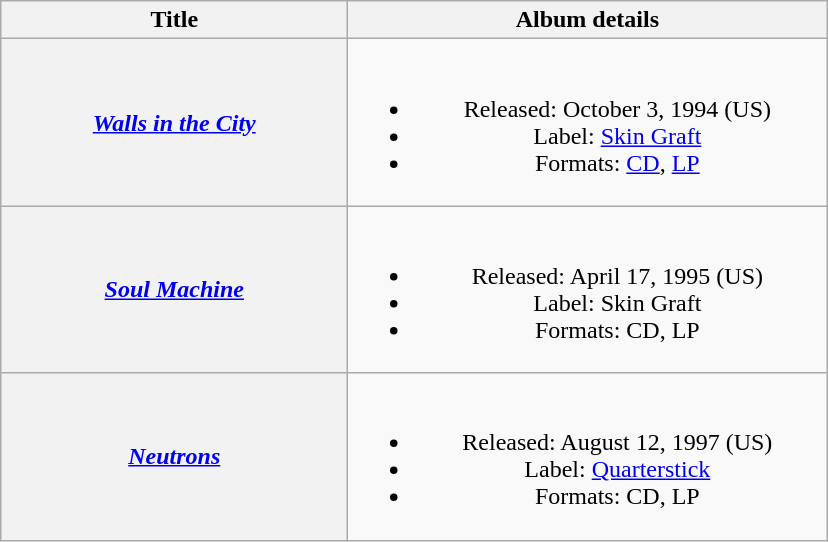<table class="wikitable plainrowheaders" style="text-align:center;">
<tr>
<th scope="col" rowspan="1" style="width:14em;">Title</th>
<th scope="col" rowspan="1" style="width:19.5em;">Album details</th>
</tr>
<tr>
<th scope="row"><em><a href='#'>Walls in the City</a></em></th>
<td><br><ul><li>Released: October 3, 1994 <span>(US)</span></li><li>Label: <a href='#'>Skin Graft</a></li><li>Formats: <a href='#'>CD</a>, <a href='#'>LP</a></li></ul></td>
</tr>
<tr>
<th scope="row"><em><a href='#'>Soul Machine</a></em></th>
<td><br><ul><li>Released: April 17, 1995 <span>(US)</span></li><li>Label: Skin Graft</li><li>Formats: CD, LP</li></ul></td>
</tr>
<tr>
<th scope="row"><em><a href='#'>Neutrons</a></em></th>
<td><br><ul><li>Released: August 12, 1997 <span>(US)</span></li><li>Label: <a href='#'>Quarterstick</a></li><li>Formats: CD, LP</li></ul></td>
</tr>
</table>
